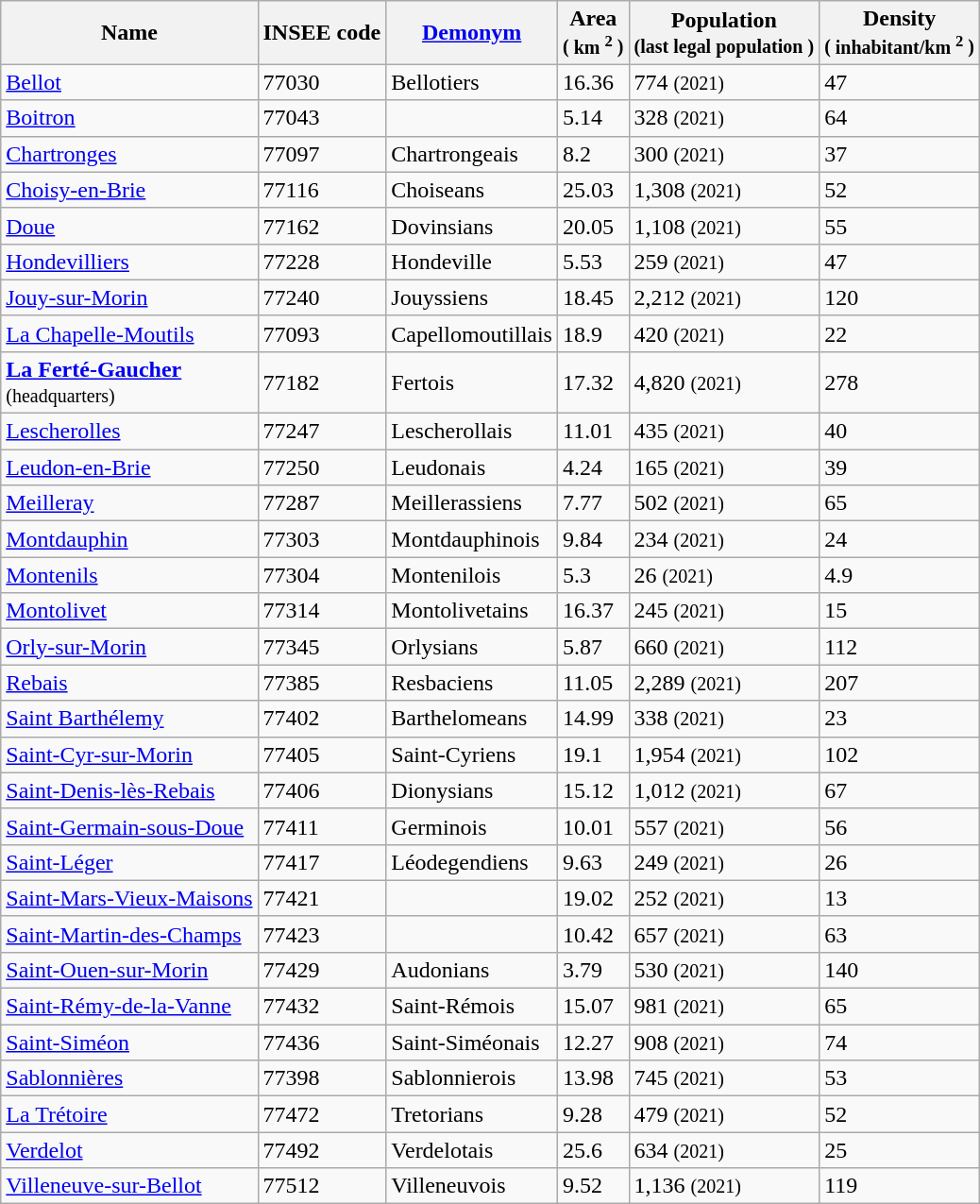<table class="wikitable sortable">
<tr>
<th>Name</th>
<th><abbr>INSEE</abbr> code</th>
<th><a href='#'>Demonym</a></th>
<th>Area<br><small>( <abbr>km <sup>2</sup></abbr> )</small></th>
<th>Population<br><small>(last <abbr>legal population</abbr> )</small></th>
<th>Density<br><small>( <abbr>inhabitant/km <sup>2</sup></abbr> )</small></th>
</tr>
<tr>
<td><a href='#'>Bellot</a></td>
<td>77030</td>
<td>Bellotiers</td>
<td>16.36</td>
<td>774 <small>(2021)</small></td>
<td>47</td>
</tr>
<tr>
<td><a href='#'>Boitron</a></td>
<td>77043</td>
<td></td>
<td>5.14</td>
<td>328 <small>(2021)</small></td>
<td>64</td>
</tr>
<tr>
<td><a href='#'>Chartronges</a></td>
<td>77097</td>
<td>Chartrongeais</td>
<td>8.2</td>
<td>300 <small>(2021)</small></td>
<td>37</td>
</tr>
<tr>
<td><a href='#'>Choisy-en-Brie</a></td>
<td>77116</td>
<td>Choiseans</td>
<td>25.03</td>
<td>1,308 <small>(2021)</small></td>
<td>52</td>
</tr>
<tr>
<td><a href='#'>Doue</a></td>
<td>77162</td>
<td>Dovinsians</td>
<td>20.05</td>
<td>1,108 <small>(2021)</small></td>
<td>55</td>
</tr>
<tr>
<td><a href='#'>Hondevilliers</a></td>
<td>77228</td>
<td>Hondeville</td>
<td>5.53</td>
<td>259 <small>(2021)</small></td>
<td>47</td>
</tr>
<tr>
<td><a href='#'>Jouy-sur-Morin</a></td>
<td>77240</td>
<td>Jouyssiens</td>
<td>18.45</td>
<td>2,212 <small>(2021)</small></td>
<td>120</td>
</tr>
<tr>
<td><a href='#'>La Chapelle-Moutils</a></td>
<td>77093</td>
<td>Capellomoutillais</td>
<td>18.9</td>
<td>420 <small>(2021)</small></td>
<td>22</td>
</tr>
<tr>
<td><strong><a href='#'>La Ferté-Gaucher</a></strong><br><small>(headquarters)</small></td>
<td>77182</td>
<td>Fertois</td>
<td>17.32</td>
<td>4,820 <small>(2021)</small></td>
<td>278</td>
</tr>
<tr>
<td><a href='#'>Lescherolles</a></td>
<td>77247</td>
<td>Lescherollais</td>
<td>11.01</td>
<td>435 <small>(2021)</small></td>
<td>40</td>
</tr>
<tr>
<td><a href='#'>Leudon-en-Brie</a></td>
<td>77250</td>
<td>Leudonais</td>
<td>4.24</td>
<td>165 <small>(2021)</small></td>
<td>39</td>
</tr>
<tr>
<td><a href='#'>Meilleray</a></td>
<td>77287</td>
<td>Meillerassiens</td>
<td>7.77</td>
<td>502 <small>(2021)</small></td>
<td>65</td>
</tr>
<tr>
<td><a href='#'>Montdauphin</a></td>
<td>77303</td>
<td>Montdauphinois</td>
<td>9.84</td>
<td>234 <small>(2021)</small></td>
<td>24</td>
</tr>
<tr>
<td><a href='#'>Montenils</a></td>
<td>77304</td>
<td>Montenilois</td>
<td>5.3</td>
<td>26 <small>(2021)</small></td>
<td>4.9</td>
</tr>
<tr>
<td><a href='#'>Montolivet</a></td>
<td>77314</td>
<td>Montolivetains</td>
<td>16.37</td>
<td>245 <small>(2021)</small></td>
<td>15</td>
</tr>
<tr>
<td><a href='#'>Orly-sur-Morin</a></td>
<td>77345</td>
<td>Orlysians</td>
<td>5.87</td>
<td>660 <small>(2021)</small></td>
<td>112</td>
</tr>
<tr>
<td><a href='#'>Rebais</a></td>
<td>77385</td>
<td>Resbaciens</td>
<td>11.05</td>
<td>2,289 <small>(2021)</small></td>
<td>207</td>
</tr>
<tr>
<td><a href='#'>Saint Barthélemy</a></td>
<td>77402</td>
<td>Barthelomeans</td>
<td>14.99</td>
<td>338 <small>(2021)</small></td>
<td>23</td>
</tr>
<tr>
<td><a href='#'>Saint-Cyr-sur-Morin</a></td>
<td>77405</td>
<td>Saint-Cyriens</td>
<td>19.1</td>
<td>1,954 <small>(2021)</small></td>
<td>102</td>
</tr>
<tr>
<td><a href='#'>Saint-Denis-lès-Rebais</a></td>
<td>77406</td>
<td>Dionysians</td>
<td>15.12</td>
<td>1,012 <small>(2021)</small></td>
<td>67</td>
</tr>
<tr>
<td><a href='#'>Saint-Germain-sous-Doue</a></td>
<td>77411</td>
<td>Germinois</td>
<td>10.01</td>
<td>557 <small>(2021)</small></td>
<td>56</td>
</tr>
<tr>
<td><a href='#'>Saint-Léger</a></td>
<td>77417</td>
<td>Léodegendiens</td>
<td>9.63</td>
<td>249 <small>(2021)</small></td>
<td>26</td>
</tr>
<tr>
<td><a href='#'>Saint-Mars-Vieux-Maisons</a></td>
<td>77421</td>
<td></td>
<td>19.02</td>
<td>252 <small>(2021)</small></td>
<td>13</td>
</tr>
<tr>
<td><a href='#'>Saint-Martin-des-Champs</a></td>
<td>77423</td>
<td></td>
<td>10.42</td>
<td>657 <small>(2021)</small></td>
<td>63</td>
</tr>
<tr>
<td><a href='#'>Saint-Ouen-sur-Morin</a></td>
<td>77429</td>
<td>Audonians</td>
<td>3.79</td>
<td>530 <small>(2021)</small></td>
<td>140</td>
</tr>
<tr>
<td><a href='#'>Saint-Rémy-de-la-Vanne</a></td>
<td>77432</td>
<td>Saint-Rémois</td>
<td>15.07</td>
<td>981 <small>(2021)</small></td>
<td>65</td>
</tr>
<tr>
<td><a href='#'>Saint-Siméon</a></td>
<td>77436</td>
<td>Saint-Siméonais</td>
<td>12.27</td>
<td>908 <small>(2021)</small></td>
<td>74</td>
</tr>
<tr>
<td><a href='#'>Sablonnières</a></td>
<td>77398</td>
<td>Sablonnierois</td>
<td>13.98</td>
<td>745 <small>(2021)</small></td>
<td>53</td>
</tr>
<tr>
<td><a href='#'>La Trétoire</a></td>
<td>77472</td>
<td>Tretorians</td>
<td>9.28</td>
<td>479 <small>(2021)</small></td>
<td>52</td>
</tr>
<tr>
<td><a href='#'>Verdelot</a></td>
<td>77492</td>
<td>Verdelotais</td>
<td>25.6</td>
<td>634 <small>(2021)</small></td>
<td>25</td>
</tr>
<tr>
<td><a href='#'>Villeneuve-sur-Bellot</a></td>
<td>77512</td>
<td>Villeneuvois</td>
<td>9.52</td>
<td>1,136 <small>(2021)</small></td>
<td>119</td>
</tr>
</table>
